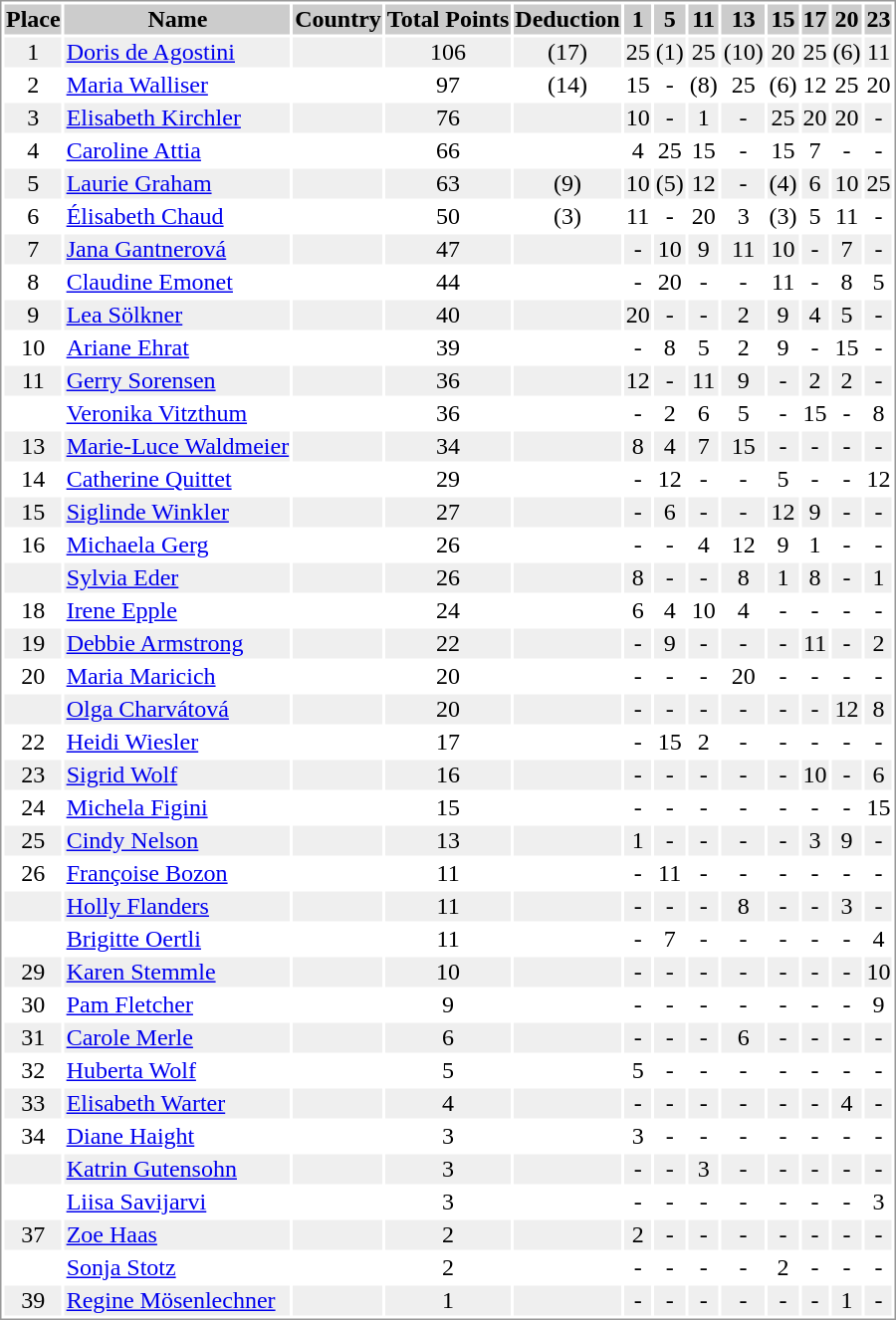<table border="0" style="border: 1px solid #999; background-color:#FFFFFF; text-align:center">
<tr align="center" bgcolor="#CCCCCC">
<th>Place</th>
<th>Name</th>
<th>Country</th>
<th>Total Points</th>
<th>Deduction</th>
<th>1</th>
<th>5</th>
<th>11</th>
<th>13</th>
<th>15</th>
<th>17</th>
<th>20</th>
<th>23</th>
</tr>
<tr bgcolor="#EFEFEF">
<td>1</td>
<td align="left"><a href='#'>Doris de Agostini</a></td>
<td align="left"></td>
<td>106</td>
<td>(17)</td>
<td>25</td>
<td>(1)</td>
<td>25</td>
<td>(10)</td>
<td>20</td>
<td>25</td>
<td>(6)</td>
<td>11</td>
</tr>
<tr>
<td>2</td>
<td align="left"><a href='#'>Maria Walliser</a></td>
<td align="left"></td>
<td>97</td>
<td>(14)</td>
<td>15</td>
<td>-</td>
<td>(8)</td>
<td>25</td>
<td>(6)</td>
<td>12</td>
<td>25</td>
<td>20</td>
</tr>
<tr bgcolor="#EFEFEF">
<td>3</td>
<td align="left"><a href='#'>Elisabeth Kirchler</a></td>
<td align="left"></td>
<td>76</td>
<td></td>
<td>10</td>
<td>-</td>
<td>1</td>
<td>-</td>
<td>25</td>
<td>20</td>
<td>20</td>
<td>-</td>
</tr>
<tr>
<td>4</td>
<td align="left"><a href='#'>Caroline Attia</a></td>
<td align="left"></td>
<td>66</td>
<td></td>
<td>4</td>
<td>25</td>
<td>15</td>
<td>-</td>
<td>15</td>
<td>7</td>
<td>-</td>
<td>-</td>
</tr>
<tr bgcolor="#EFEFEF">
<td>5</td>
<td align="left"><a href='#'>Laurie Graham</a></td>
<td align="left"></td>
<td>63</td>
<td>(9)</td>
<td>10</td>
<td>(5)</td>
<td>12</td>
<td>-</td>
<td>(4)</td>
<td>6</td>
<td>10</td>
<td>25</td>
</tr>
<tr>
<td>6</td>
<td align="left"><a href='#'>Élisabeth Chaud</a></td>
<td align="left"></td>
<td>50</td>
<td>(3)</td>
<td>11</td>
<td>-</td>
<td>20</td>
<td>3</td>
<td>(3)</td>
<td>5</td>
<td>11</td>
<td>-</td>
</tr>
<tr bgcolor="#EFEFEF">
<td>7</td>
<td align="left"><a href='#'>Jana Gantnerová</a></td>
<td align="left"></td>
<td>47</td>
<td></td>
<td>-</td>
<td>10</td>
<td>9</td>
<td>11</td>
<td>10</td>
<td>-</td>
<td>7</td>
<td>-</td>
</tr>
<tr>
<td>8</td>
<td align="left"><a href='#'>Claudine Emonet</a></td>
<td align="left"></td>
<td>44</td>
<td></td>
<td>-</td>
<td>20</td>
<td>-</td>
<td>-</td>
<td>11</td>
<td>-</td>
<td>8</td>
<td>5</td>
</tr>
<tr bgcolor="#EFEFEF">
<td>9</td>
<td align="left"><a href='#'>Lea Sölkner</a></td>
<td align="left"></td>
<td>40</td>
<td></td>
<td>20</td>
<td>-</td>
<td>-</td>
<td>2</td>
<td>9</td>
<td>4</td>
<td>5</td>
<td>-</td>
</tr>
<tr>
<td>10</td>
<td align="left"><a href='#'>Ariane Ehrat</a></td>
<td align="left"></td>
<td>39</td>
<td></td>
<td>-</td>
<td>8</td>
<td>5</td>
<td>2</td>
<td>9</td>
<td>-</td>
<td>15</td>
<td>-</td>
</tr>
<tr bgcolor="#EFEFEF">
<td>11</td>
<td align="left"><a href='#'>Gerry Sorensen</a></td>
<td align="left"></td>
<td>36</td>
<td></td>
<td>12</td>
<td>-</td>
<td>11</td>
<td>9</td>
<td>-</td>
<td>2</td>
<td>2</td>
<td>-</td>
</tr>
<tr>
<td></td>
<td align="left"><a href='#'>Veronika Vitzthum</a></td>
<td align="left"></td>
<td>36</td>
<td></td>
<td>-</td>
<td>2</td>
<td>6</td>
<td>5</td>
<td>-</td>
<td>15</td>
<td>-</td>
<td>8</td>
</tr>
<tr bgcolor="#EFEFEF">
<td>13</td>
<td align="left"><a href='#'>Marie-Luce Waldmeier</a></td>
<td align="left"></td>
<td>34</td>
<td></td>
<td>8</td>
<td>4</td>
<td>7</td>
<td>15</td>
<td>-</td>
<td>-</td>
<td>-</td>
<td>-</td>
</tr>
<tr>
<td>14</td>
<td align="left"><a href='#'>Catherine Quittet</a></td>
<td align="left"></td>
<td>29</td>
<td></td>
<td>-</td>
<td>12</td>
<td>-</td>
<td>-</td>
<td>5</td>
<td>-</td>
<td>-</td>
<td>12</td>
</tr>
<tr bgcolor="#EFEFEF">
<td>15</td>
<td align="left"><a href='#'>Siglinde Winkler</a></td>
<td align="left"></td>
<td>27</td>
<td></td>
<td>-</td>
<td>6</td>
<td>-</td>
<td>-</td>
<td>12</td>
<td>9</td>
<td>-</td>
<td>-</td>
</tr>
<tr>
<td>16</td>
<td align="left"><a href='#'>Michaela Gerg</a></td>
<td align="left"></td>
<td>26</td>
<td></td>
<td>-</td>
<td>-</td>
<td>4</td>
<td>12</td>
<td>9</td>
<td>1</td>
<td>-</td>
<td>-</td>
</tr>
<tr bgcolor="#EFEFEF">
<td></td>
<td align="left"><a href='#'>Sylvia Eder</a></td>
<td align="left"></td>
<td>26</td>
<td></td>
<td>8</td>
<td>-</td>
<td>-</td>
<td>8</td>
<td>1</td>
<td>8</td>
<td>-</td>
<td>1</td>
</tr>
<tr>
<td>18</td>
<td align="left"><a href='#'>Irene Epple</a></td>
<td align="left"></td>
<td>24</td>
<td></td>
<td>6</td>
<td>4</td>
<td>10</td>
<td>4</td>
<td>-</td>
<td>-</td>
<td>-</td>
<td>-</td>
</tr>
<tr bgcolor="#EFEFEF">
<td>19</td>
<td align="left"><a href='#'>Debbie Armstrong</a></td>
<td align="left"></td>
<td>22</td>
<td></td>
<td>-</td>
<td>9</td>
<td>-</td>
<td>-</td>
<td>-</td>
<td>11</td>
<td>-</td>
<td>2</td>
</tr>
<tr>
<td>20</td>
<td align="left"><a href='#'>Maria Maricich</a></td>
<td align="left"></td>
<td>20</td>
<td></td>
<td>-</td>
<td>-</td>
<td>-</td>
<td>20</td>
<td>-</td>
<td>-</td>
<td>-</td>
<td>-</td>
</tr>
<tr bgcolor="#EFEFEF">
<td></td>
<td align="left"><a href='#'>Olga Charvátová</a></td>
<td align="left"></td>
<td>20</td>
<td></td>
<td>-</td>
<td>-</td>
<td>-</td>
<td>-</td>
<td>-</td>
<td>-</td>
<td>12</td>
<td>8</td>
</tr>
<tr>
<td>22</td>
<td align="left"><a href='#'>Heidi Wiesler</a></td>
<td align="left"></td>
<td>17</td>
<td></td>
<td>-</td>
<td>15</td>
<td>2</td>
<td>-</td>
<td>-</td>
<td>-</td>
<td>-</td>
<td>-</td>
</tr>
<tr bgcolor="#EFEFEF">
<td>23</td>
<td align="left"><a href='#'>Sigrid Wolf</a></td>
<td align="left"></td>
<td>16</td>
<td></td>
<td>-</td>
<td>-</td>
<td>-</td>
<td>-</td>
<td>-</td>
<td>10</td>
<td>-</td>
<td>6</td>
</tr>
<tr>
<td>24</td>
<td align="left"><a href='#'>Michela Figini</a></td>
<td align="left"></td>
<td>15</td>
<td></td>
<td>-</td>
<td>-</td>
<td>-</td>
<td>-</td>
<td>-</td>
<td>-</td>
<td>-</td>
<td>15</td>
</tr>
<tr bgcolor="#EFEFEF">
<td>25</td>
<td align="left"><a href='#'>Cindy Nelson</a></td>
<td align="left"></td>
<td>13</td>
<td></td>
<td>1</td>
<td>-</td>
<td>-</td>
<td>-</td>
<td>-</td>
<td>3</td>
<td>9</td>
<td>-</td>
</tr>
<tr>
<td>26</td>
<td align="left"><a href='#'>Françoise Bozon</a></td>
<td align="left"></td>
<td>11</td>
<td></td>
<td>-</td>
<td>11</td>
<td>-</td>
<td>-</td>
<td>-</td>
<td>-</td>
<td>-</td>
<td>-</td>
</tr>
<tr bgcolor="#EFEFEF">
<td></td>
<td align="left"><a href='#'>Holly Flanders</a></td>
<td align="left"></td>
<td>11</td>
<td></td>
<td>-</td>
<td>-</td>
<td>-</td>
<td>8</td>
<td>-</td>
<td>-</td>
<td>3</td>
<td>-</td>
</tr>
<tr>
<td></td>
<td align="left"><a href='#'>Brigitte Oertli</a></td>
<td align="left"></td>
<td>11</td>
<td></td>
<td>-</td>
<td>7</td>
<td>-</td>
<td>-</td>
<td>-</td>
<td>-</td>
<td>-</td>
<td>4</td>
</tr>
<tr bgcolor="#EFEFEF">
<td>29</td>
<td align="left"><a href='#'>Karen Stemmle</a></td>
<td align="left"></td>
<td>10</td>
<td></td>
<td>-</td>
<td>-</td>
<td>-</td>
<td>-</td>
<td>-</td>
<td>-</td>
<td>-</td>
<td>10</td>
</tr>
<tr>
<td>30</td>
<td align="left"><a href='#'>Pam Fletcher</a></td>
<td align="left"></td>
<td>9</td>
<td></td>
<td>-</td>
<td>-</td>
<td>-</td>
<td>-</td>
<td>-</td>
<td>-</td>
<td>-</td>
<td>9</td>
</tr>
<tr bgcolor="#EFEFEF">
<td>31</td>
<td align="left"><a href='#'>Carole Merle</a></td>
<td align="left"></td>
<td>6</td>
<td></td>
<td>-</td>
<td>-</td>
<td>-</td>
<td>6</td>
<td>-</td>
<td>-</td>
<td>-</td>
<td>-</td>
</tr>
<tr>
<td>32</td>
<td align="left"><a href='#'>Huberta Wolf</a></td>
<td align="left"></td>
<td>5</td>
<td></td>
<td>5</td>
<td>-</td>
<td>-</td>
<td>-</td>
<td>-</td>
<td>-</td>
<td>-</td>
<td>-</td>
</tr>
<tr bgcolor="#EFEFEF">
<td>33</td>
<td align="left"><a href='#'>Elisabeth Warter</a></td>
<td align="left"></td>
<td>4</td>
<td></td>
<td>-</td>
<td>-</td>
<td>-</td>
<td>-</td>
<td>-</td>
<td>-</td>
<td>4</td>
<td>-</td>
</tr>
<tr>
<td>34</td>
<td align="left"><a href='#'>Diane Haight</a></td>
<td align="left"></td>
<td>3</td>
<td></td>
<td>3</td>
<td>-</td>
<td>-</td>
<td>-</td>
<td>-</td>
<td>-</td>
<td>-</td>
<td>-</td>
</tr>
<tr bgcolor="#EFEFEF">
<td></td>
<td align="left"><a href='#'>Katrin Gutensohn</a></td>
<td align="left"></td>
<td>3</td>
<td></td>
<td>-</td>
<td>-</td>
<td>3</td>
<td>-</td>
<td>-</td>
<td>-</td>
<td>-</td>
<td>-</td>
</tr>
<tr>
<td></td>
<td align="left"><a href='#'>Liisa Savijarvi</a></td>
<td align="left"></td>
<td>3</td>
<td></td>
<td>-</td>
<td>-</td>
<td>-</td>
<td>-</td>
<td>-</td>
<td>-</td>
<td>-</td>
<td>3</td>
</tr>
<tr bgcolor="#EFEFEF">
<td>37</td>
<td align="left"><a href='#'>Zoe Haas</a></td>
<td align="left"></td>
<td>2</td>
<td></td>
<td>2</td>
<td>-</td>
<td>-</td>
<td>-</td>
<td>-</td>
<td>-</td>
<td>-</td>
<td>-</td>
</tr>
<tr>
<td></td>
<td align="left"><a href='#'>Sonja Stotz</a></td>
<td align="left"></td>
<td>2</td>
<td></td>
<td>-</td>
<td>-</td>
<td>-</td>
<td>-</td>
<td>2</td>
<td>-</td>
<td>-</td>
<td>-</td>
</tr>
<tr bgcolor="#EFEFEF">
<td>39</td>
<td align="left"><a href='#'>Regine Mösenlechner</a></td>
<td align="left"></td>
<td>1</td>
<td></td>
<td>-</td>
<td>-</td>
<td>-</td>
<td>-</td>
<td>-</td>
<td>-</td>
<td>1</td>
<td>-</td>
</tr>
</table>
